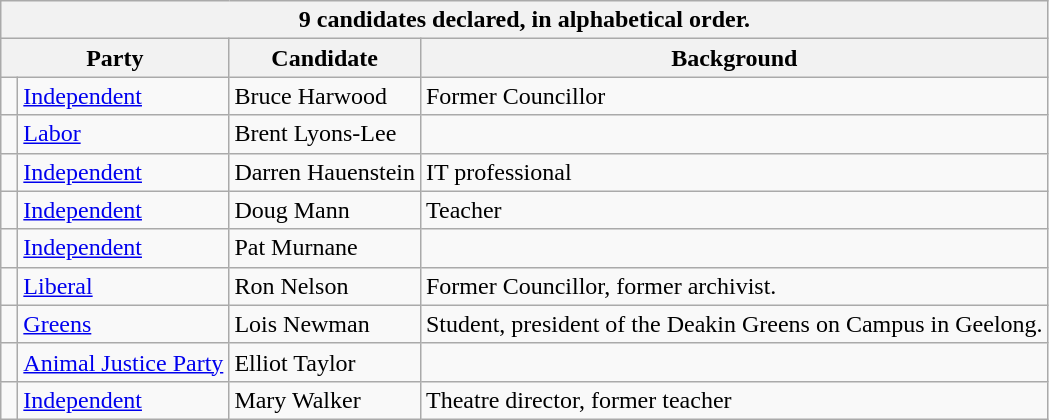<table class="wikitable">
<tr>
<th colspan=4>9 candidates declared, in alphabetical order.</th>
</tr>
<tr>
<th colspan=2><strong>Party</strong></th>
<th><strong>Candidate</strong></th>
<th><strong>Background</strong></th>
</tr>
<tr>
<td> </td>
<td><a href='#'>Independent</a></td>
<td>Bruce Harwood</td>
<td>Former Councillor</td>
</tr>
<tr>
<td> </td>
<td><a href='#'>Labor</a></td>
<td>Brent Lyons-Lee</td>
<td></td>
</tr>
<tr>
<td> </td>
<td><a href='#'>Independent</a></td>
<td>Darren Hauenstein</td>
<td>IT professional</td>
</tr>
<tr>
<td> </td>
<td><a href='#'>Independent</a></td>
<td>Doug Mann</td>
<td>Teacher</td>
</tr>
<tr>
<td> </td>
<td><a href='#'>Independent</a></td>
<td>Pat Murnane</td>
<td></td>
</tr>
<tr>
<td> </td>
<td><a href='#'>Liberal</a></td>
<td>Ron Nelson</td>
<td>Former Councillor, former archivist.</td>
</tr>
<tr>
<td> </td>
<td><a href='#'>Greens</a></td>
<td>Lois Newman</td>
<td>Student, president of the Deakin Greens on Campus in Geelong.</td>
</tr>
<tr>
<td> </td>
<td><a href='#'>Animal Justice Party</a></td>
<td>Elliot Taylor</td>
<td></td>
</tr>
<tr>
<td> </td>
<td><a href='#'>Independent</a></td>
<td>Mary Walker</td>
<td>Theatre director, former teacher</td>
</tr>
</table>
